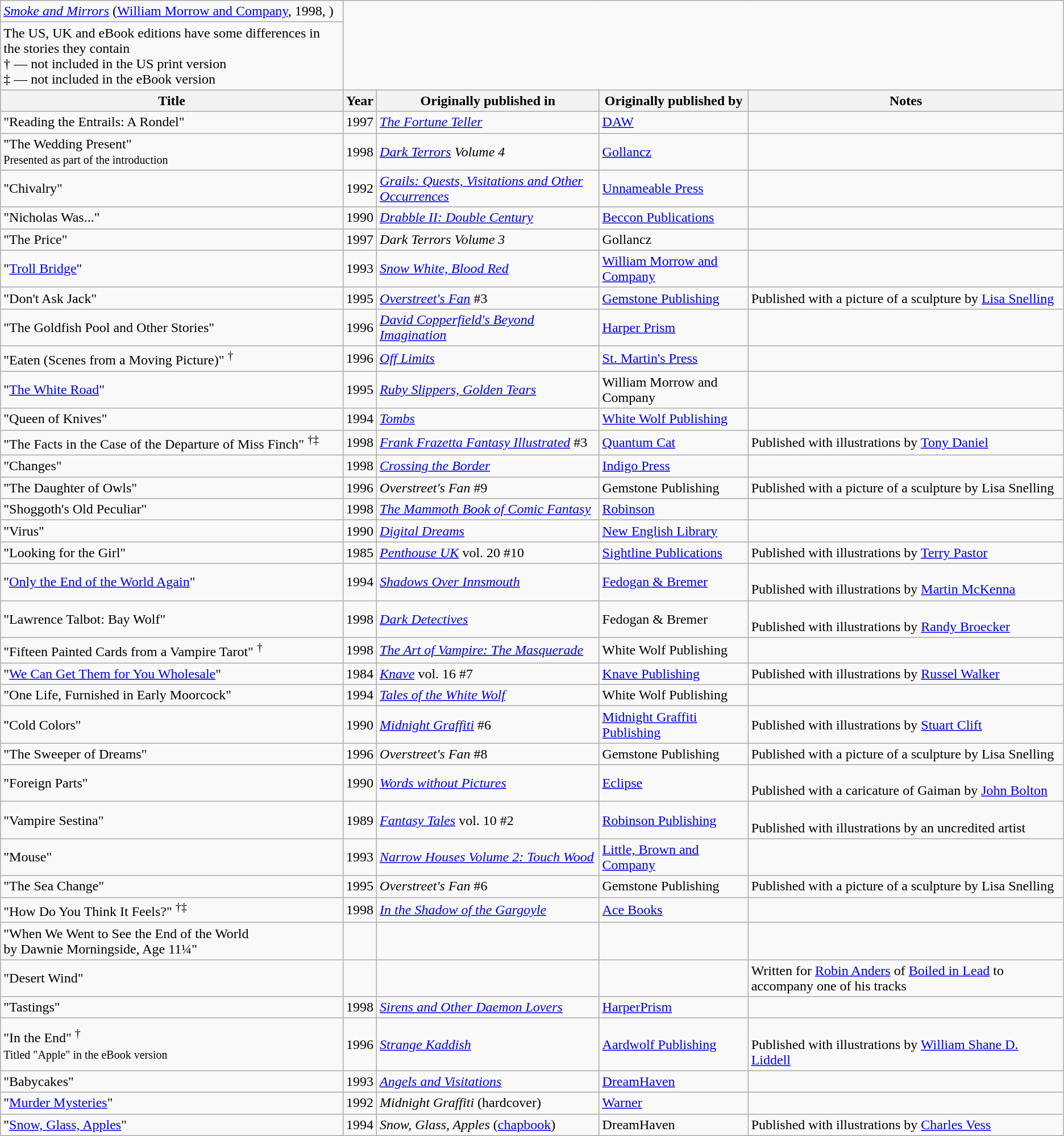<table role="presentation" class="wikitable mw-collapsible autocollapse">
<tr>
<td><em><a href='#'>Smoke and Mirrors</a></em> (<a href='#'>William Morrow and Company</a>, 1998, )</td>
</tr>
<tr>
<td>The US, UK and eBook editions have some differences in the stories they contain<br>† — not included in the US print version<br>‡ — not included in the eBook version</td>
</tr>
<tr>
<th>Title</th>
<th>Year</th>
<th>Originally published in</th>
<th>Originally published by</th>
<th>Notes</th>
</tr>
<tr>
<td>"Reading the Entrails: A Rondel"</td>
<td>1997</td>
<td><em><a href='#'>The Fortune Teller</a></em></td>
<td><a href='#'>DAW</a></td>
<td></td>
</tr>
<tr>
<td>"The Wedding Present"<br><small>Presented as part of the introduction</small></td>
<td>1998</td>
<td><em><a href='#'>Dark Terrors</a> Volume 4</em></td>
<td><a href='#'>Gollancz</a></td>
<td></td>
</tr>
<tr>
<td>"Chivalry"</td>
<td>1992</td>
<td><em><a href='#'>Grails: Quests, Visitations and Other Occurrences</a></em></td>
<td><a href='#'>Unnameable Press</a></td>
<td></td>
</tr>
<tr>
<td>"Nicholas Was..."</td>
<td>1990</td>
<td><em><a href='#'>Drabble II: Double Century</a></em></td>
<td><a href='#'>Beccon Publications</a></td>
<td></td>
</tr>
<tr>
<td>"The Price"</td>
<td>1997</td>
<td><em>Dark Terrors Volume 3</em></td>
<td>Gollancz</td>
<td></td>
</tr>
<tr>
<td>"<a href='#'>Troll Bridge</a>"</td>
<td>1993</td>
<td><em><a href='#'>Snow White, Blood Red</a></em></td>
<td><a href='#'>William Morrow and Company</a></td>
<td></td>
</tr>
<tr>
<td>"Don't Ask Jack"</td>
<td>1995</td>
<td><em><a href='#'>Overstreet's Fan</a></em> #3</td>
<td><a href='#'>Gemstone Publishing</a></td>
<td>Published with a picture of a sculpture by <a href='#'>Lisa Snelling</a></td>
</tr>
<tr>
<td>"The Goldfish Pool and Other Stories"</td>
<td>1996</td>
<td><em><a href='#'>David Copperfield's Beyond Imagination</a></em></td>
<td><a href='#'>Harper Prism</a></td>
<td></td>
</tr>
<tr>
<td>"Eaten (Scenes from a Moving Picture)" <sup>†</sup></td>
<td>1996</td>
<td><em><a href='#'>Off Limits</a></em></td>
<td><a href='#'>St. Martin's Press</a></td>
<td></td>
</tr>
<tr>
<td>"<a href='#'>The White Road</a>"</td>
<td>1995</td>
<td><em><a href='#'>Ruby Slippers, Golden Tears</a></em></td>
<td>William Morrow and Company</td>
<td></td>
</tr>
<tr>
<td>"Queen of Knives"</td>
<td>1994</td>
<td><em><a href='#'>Tombs</a></em></td>
<td><a href='#'>White Wolf Publishing</a></td>
<td></td>
</tr>
<tr>
<td>"The Facts in the Case of the Departure of Miss Finch" <sup>†‡</sup></td>
<td>1998</td>
<td><em><a href='#'>Frank Frazetta Fantasy Illustrated</a></em> #3</td>
<td><a href='#'>Quantum Cat</a></td>
<td>Published with illustrations by <a href='#'>Tony Daniel</a></td>
</tr>
<tr>
<td>"Changes"</td>
<td>1998</td>
<td><em><a href='#'>Crossing the Border</a></em></td>
<td><a href='#'>Indigo Press</a></td>
<td></td>
</tr>
<tr>
<td>"The Daughter of Owls"</td>
<td>1996</td>
<td><em>Overstreet's Fan</em> #9</td>
<td>Gemstone Publishing</td>
<td>Published with a picture of a sculpture by Lisa Snelling</td>
</tr>
<tr>
<td>"Shoggoth's Old Peculiar"</td>
<td>1998</td>
<td><em><a href='#'>The Mammoth Book of Comic Fantasy</a></em></td>
<td><a href='#'>Robinson</a></td>
<td></td>
</tr>
<tr>
<td>"Virus"</td>
<td>1990</td>
<td><em><a href='#'>Digital Dreams</a></em></td>
<td><a href='#'>New English Library</a></td>
<td></td>
</tr>
<tr>
<td>"Looking for the Girl"</td>
<td>1985</td>
<td><em><a href='#'>Penthouse UK</a></em> vol. 20 #10</td>
<td><a href='#'>Sightline Publications</a></td>
<td>Published with illustrations by <a href='#'>Terry Pastor</a></td>
</tr>
<tr>
<td>"<a href='#'>Only the End of the World Again</a>"</td>
<td>1994</td>
<td><em><a href='#'>Shadows Over Innsmouth</a></em></td>
<td><a href='#'>Fedogan & Bremer</a></td>
<td><br>Published with illustrations by <a href='#'>Martin McKenna</a></td>
</tr>
<tr>
<td>"Lawrence Talbot: Bay Wolf"</td>
<td>1998</td>
<td><em><a href='#'>Dark Detectives</a></em></td>
<td>Fedogan & Bremer</td>
<td><br>Published with illustrations by <a href='#'>Randy Broecker</a></td>
</tr>
<tr>
<td>"Fifteen Painted Cards from a Vampire Tarot" <sup>†</sup></td>
<td>1998</td>
<td><em><a href='#'>The Art of Vampire: The Masquerade</a></em></td>
<td>White Wolf Publishing</td>
<td></td>
</tr>
<tr>
<td>"<a href='#'>We Can Get Them for You Wholesale</a>"</td>
<td>1984</td>
<td><em><a href='#'>Knave</a></em> vol. 16 #7</td>
<td><a href='#'>Knave Publishing</a></td>
<td>Published with illustrations by <a href='#'>Russel Walker</a></td>
</tr>
<tr>
<td>"One Life, Furnished in Early Moorcock"</td>
<td>1994</td>
<td><em><a href='#'>Tales of the White Wolf</a></em></td>
<td>White Wolf Publishing</td>
<td></td>
</tr>
<tr>
<td>"Cold Colors"</td>
<td>1990</td>
<td><em><a href='#'>Midnight Graffiti</a></em> #6</td>
<td><a href='#'>Midnight Graffiti Publishing</a></td>
<td>Published with illustrations by <a href='#'>Stuart Clift</a></td>
</tr>
<tr>
<td>"The Sweeper of Dreams"</td>
<td>1996</td>
<td><em>Overstreet's Fan</em> #8</td>
<td>Gemstone Publishing</td>
<td>Published with a picture of a sculpture by Lisa Snelling</td>
</tr>
<tr>
<td>"Foreign Parts"</td>
<td>1990</td>
<td><em><a href='#'>Words without Pictures</a></em></td>
<td><a href='#'>Eclipse</a></td>
<td><br>Published with a caricature of Gaiman by <a href='#'>John Bolton</a></td>
</tr>
<tr>
<td>"Vampire Sestina"</td>
<td>1989</td>
<td><em><a href='#'>Fantasy Tales</a></em> vol. 10 #2</td>
<td><a href='#'>Robinson Publishing</a></td>
<td><br>Published with illustrations by an uncredited artist</td>
</tr>
<tr>
<td>"Mouse"</td>
<td>1993</td>
<td><em><a href='#'>Narrow Houses Volume 2: Touch Wood</a></em></td>
<td><a href='#'>Little, Brown and Company</a></td>
<td></td>
</tr>
<tr>
<td>"The Sea Change"</td>
<td>1995</td>
<td><em>Overstreet's Fan</em> #6</td>
<td>Gemstone Publishing</td>
<td>Published with a picture of a sculpture by Lisa Snelling</td>
</tr>
<tr>
<td>"How Do You Think It Feels?" <sup>†‡</sup></td>
<td>1998</td>
<td><em><a href='#'>In the Shadow of the Gargoyle</a></em></td>
<td><a href='#'>Ace Books</a></td>
<td></td>
</tr>
<tr>
<td>"When We Went to See the End of the World<br>by Dawnie Morningside, Age 11¼"</td>
<td></td>
<td></td>
<td></td>
<td></td>
</tr>
<tr>
<td>"Desert Wind"</td>
<td></td>
<td></td>
<td></td>
<td>Written for <a href='#'>Robin Anders</a> of <a href='#'>Boiled in Lead</a> to accompany one of his tracks</td>
</tr>
<tr>
<td>"Tastings"</td>
<td>1998</td>
<td><em><a href='#'>Sirens and Other Daemon Lovers</a></em></td>
<td><a href='#'>HarperPrism</a></td>
<td></td>
</tr>
<tr>
<td>"In the End" <sup>†</sup><br><small>Titled "Apple" in the eBook version</small></td>
<td>1996</td>
<td><em><a href='#'>Strange Kaddish</a></em></td>
<td><a href='#'>Aardwolf Publishing</a></td>
<td><br>Published with illustrations by <a href='#'>William Shane D. Liddell</a></td>
</tr>
<tr>
<td>"Babycakes"</td>
<td>1993</td>
<td><em><a href='#'>Angels and Visitations</a></em></td>
<td><a href='#'>DreamHaven</a></td>
<td></td>
</tr>
<tr>
<td>"<a href='#'>Murder Mysteries</a>"</td>
<td>1992</td>
<td><em>Midnight Graffiti</em> (hardcover)</td>
<td><a href='#'>Warner</a></td>
<td></td>
</tr>
<tr>
<td>"<a href='#'>Snow, Glass, Apples</a>"</td>
<td>1994</td>
<td><em>Snow, Glass, Apples</em> (<a href='#'>chapbook</a>)</td>
<td>DreamHaven</td>
<td>Published with illustrations by <a href='#'>Charles Vess</a></td>
</tr>
</table>
